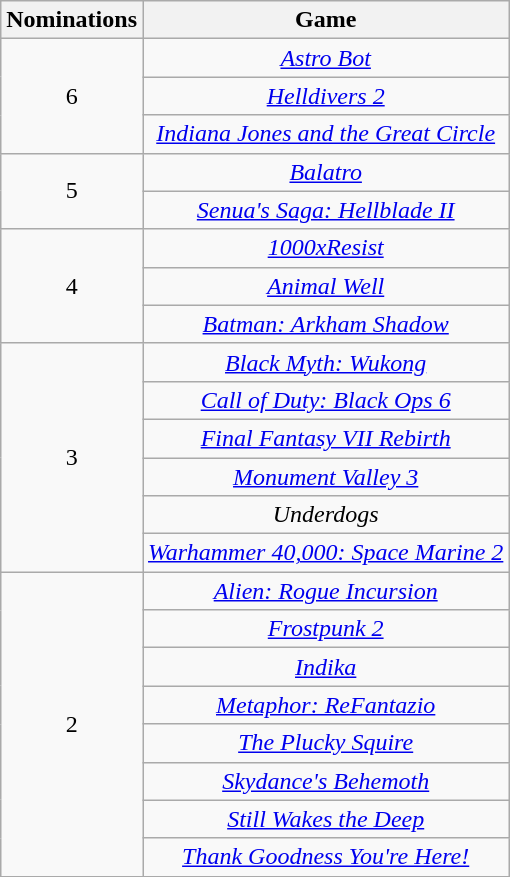<table class="wikitable floatleft" rowspan="2" style="text-align:center;" background: #f6e39c;>
<tr>
<th scope="col">Nominations</th>
<th scope="col">Game</th>
</tr>
<tr>
<td rowspan="3">6</td>
<td><em><a href='#'>Astro Bot</a></em></td>
</tr>
<tr>
<td><em><a href='#'>Helldivers 2</a></em></td>
</tr>
<tr>
<td><em><a href='#'>Indiana Jones and the Great Circle</a></em></td>
</tr>
<tr>
<td rowspan="2">5</td>
<td><em><a href='#'>Balatro</a></em></td>
</tr>
<tr>
<td><em><a href='#'>Senua's Saga: Hellblade II</a></em></td>
</tr>
<tr>
<td rowspan="3">4</td>
<td><em><a href='#'>1000xResist</a></em></td>
</tr>
<tr>
<td><em><a href='#'>Animal Well</a></em></td>
</tr>
<tr>
<td><em><a href='#'>Batman: Arkham Shadow</a></em></td>
</tr>
<tr>
<td rowspan="6">3</td>
<td><em><a href='#'>Black Myth: Wukong</a></em></td>
</tr>
<tr>
<td><em><a href='#'>Call of Duty: Black Ops 6</a></em></td>
</tr>
<tr>
<td><em><a href='#'>Final Fantasy VII Rebirth</a></em></td>
</tr>
<tr>
<td><em><a href='#'>Monument Valley 3</a></em></td>
</tr>
<tr>
<td><em>Underdogs</em></td>
</tr>
<tr>
<td><em><a href='#'>Warhammer 40,000: Space Marine 2</a></em></td>
</tr>
<tr>
<td rowspan="8">2</td>
<td><em><a href='#'>Alien: Rogue Incursion</a></em></td>
</tr>
<tr>
<td><em><a href='#'>Frostpunk 2</a></em></td>
</tr>
<tr>
<td><em><a href='#'>Indika</a></em></td>
</tr>
<tr>
<td><em><a href='#'>Metaphor: ReFantazio</a></em></td>
</tr>
<tr>
<td><em><a href='#'>The Plucky Squire</a></em></td>
</tr>
<tr>
<td><em><a href='#'>Skydance's Behemoth</a></em></td>
</tr>
<tr>
<td><em><a href='#'>Still Wakes the Deep</a></em></td>
</tr>
<tr>
<td><em><a href='#'>Thank Goodness You're Here!</a></em></td>
</tr>
</table>
